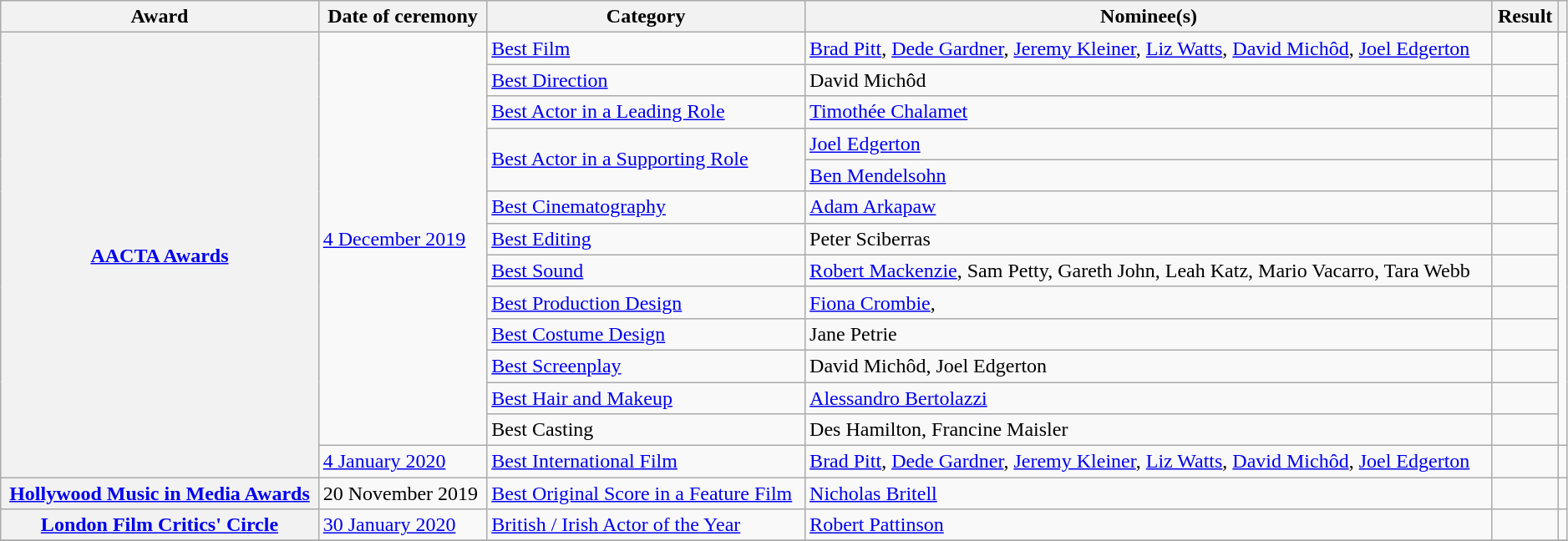<table class="wikitable sortable plainrowheaders" style="width: 99%;">
<tr>
<th scope="col">Award</th>
<th scope="col">Date of ceremony</th>
<th scope="col">Category</th>
<th scope="col">Nominee(s)</th>
<th scope="col">Result</th>
<th scope="col" class="unsortable"></th>
</tr>
<tr>
<th rowspan="14" scope="row"><a href='#'>AACTA Awards</a></th>
<td rowspan="13"><a href='#'>4 December 2019</a></td>
<td><a href='#'>Best Film</a></td>
<td><a href='#'>Brad Pitt</a>, <a href='#'>Dede Gardner</a>, <a href='#'>Jeremy Kleiner</a>, <a href='#'>Liz Watts</a>, <a href='#'>David Michôd</a>, <a href='#'>Joel Edgerton</a></td>
<td></td>
<td rowspan="13" style="text-align:center;"></td>
</tr>
<tr>
<td><a href='#'>Best Direction</a></td>
<td>David Michôd</td>
<td></td>
</tr>
<tr>
<td><a href='#'>Best Actor in a Leading Role</a></td>
<td><a href='#'>Timothée Chalamet</a></td>
<td></td>
</tr>
<tr>
<td rowspan="2"><a href='#'>Best Actor in a Supporting Role</a></td>
<td><a href='#'>Joel Edgerton</a></td>
<td></td>
</tr>
<tr>
<td><a href='#'>Ben Mendelsohn</a></td>
<td></td>
</tr>
<tr>
<td><a href='#'>Best Cinematography</a></td>
<td><a href='#'>Adam Arkapaw</a></td>
<td></td>
</tr>
<tr>
<td><a href='#'>Best Editing</a></td>
<td>Peter Sciberras</td>
<td></td>
</tr>
<tr>
<td><a href='#'>Best Sound</a></td>
<td><a href='#'>Robert Mackenzie</a>, Sam Petty, Gareth John, Leah Katz, Mario Vacarro, Tara Webb</td>
<td></td>
</tr>
<tr>
<td><a href='#'>Best Production Design</a></td>
<td><a href='#'>Fiona Crombie</a>, </td>
<td></td>
</tr>
<tr>
<td><a href='#'>Best Costume Design</a></td>
<td>Jane Petrie</td>
<td></td>
</tr>
<tr>
<td><a href='#'>Best Screenplay</a></td>
<td>David Michôd, Joel Edgerton</td>
<td></td>
</tr>
<tr>
<td><a href='#'>Best Hair and Makeup</a></td>
<td><a href='#'>Alessandro Bertolazzi</a></td>
<td></td>
</tr>
<tr>
<td>Best Casting</td>
<td>Des Hamilton, Francine Maisler</td>
<td></td>
</tr>
<tr>
<td><a href='#'>4 January 2020</a></td>
<td><a href='#'>Best International Film</a></td>
<td><a href='#'>Brad Pitt</a>, <a href='#'>Dede Gardner</a>, <a href='#'>Jeremy Kleiner</a>, <a href='#'>Liz Watts</a>, <a href='#'>David Michôd</a>, <a href='#'>Joel Edgerton</a></td>
<td></td>
<td style="text-align:center;"></td>
</tr>
<tr>
<th scope="row"><a href='#'>Hollywood Music in Media Awards</a></th>
<td>20 November 2019</td>
<td><a href='#'>Best Original Score in a Feature Film</a></td>
<td><a href='#'>Nicholas Britell</a></td>
<td></td>
<td style="text-align:center;"></td>
</tr>
<tr>
<th scope="row"><a href='#'>London Film Critics' Circle</a></th>
<td><a href='#'>30 January 2020</a></td>
<td><a href='#'>British / Irish Actor of the Year</a></td>
<td><a href='#'>Robert Pattinson</a></td>
<td></td>
<td style="text-align:center;"></td>
</tr>
<tr>
</tr>
</table>
